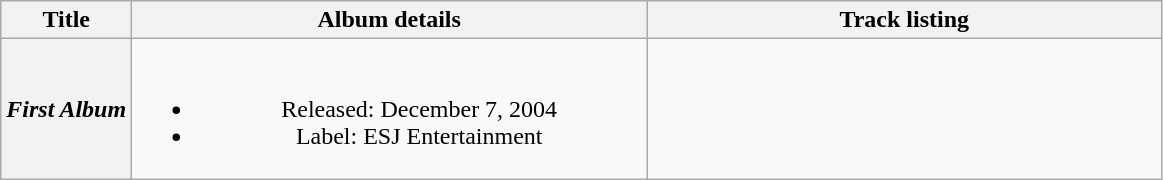<table class="wikitable plainrowheaders" style="text-align:center;">
<tr>
<th rowspan="1">Title</th>
<th rowspan="1" style="width:21em;">Album details</th>
<th rowspan="1" style="width:21em;">Track listing</th>
</tr>
<tr>
<th scope="row"><em>First Album</em></th>
<td><br><ul><li>Released: December 7, 2004</li><li>Label: ESJ Entertainment</li></ul></td>
<td style="font-size: 85%;"></td>
</tr>
</table>
